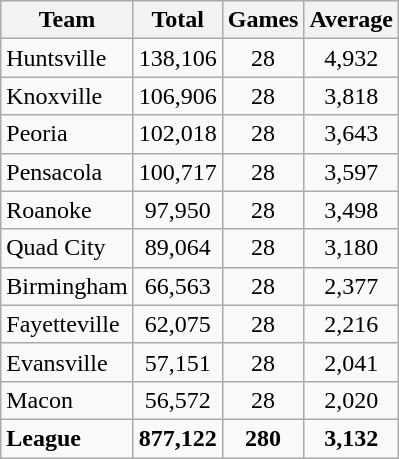<table class="wikitable">
<tr>
<th>Team</th>
<th>Total</th>
<th>Games</th>
<th>Average</th>
</tr>
<tr align=center>
<td align=left>Huntsville</td>
<td>138,106</td>
<td>28</td>
<td>4,932</td>
</tr>
<tr align=center>
<td align=left>Knoxville</td>
<td>106,906</td>
<td>28</td>
<td>3,818</td>
</tr>
<tr align=center>
<td align=left>Peoria</td>
<td>102,018</td>
<td>28</td>
<td>3,643</td>
</tr>
<tr align=center>
<td align=left>Pensacola</td>
<td>100,717</td>
<td>28</td>
<td>3,597</td>
</tr>
<tr align=center>
<td align=left>Roanoke</td>
<td>97,950</td>
<td>28</td>
<td>3,498</td>
</tr>
<tr align=center>
<td align=left>Quad City</td>
<td>89,064</td>
<td>28</td>
<td>3,180</td>
</tr>
<tr align=center>
<td align=left>Birmingham</td>
<td>66,563</td>
<td>28</td>
<td>2,377</td>
</tr>
<tr align=center>
<td align=left>Fayetteville</td>
<td>62,075</td>
<td>28</td>
<td>2,216</td>
</tr>
<tr align=center>
<td align=left>Evansville</td>
<td>57,151</td>
<td>28</td>
<td>2,041</td>
</tr>
<tr align=center>
<td align=left>Macon</td>
<td>56,572</td>
<td>28</td>
<td>2,020</td>
</tr>
<tr align=center>
<td align=left><strong>League</strong></td>
<td><strong>877,122</strong></td>
<td><strong>280</strong></td>
<td><strong>3,132</strong></td>
</tr>
</table>
